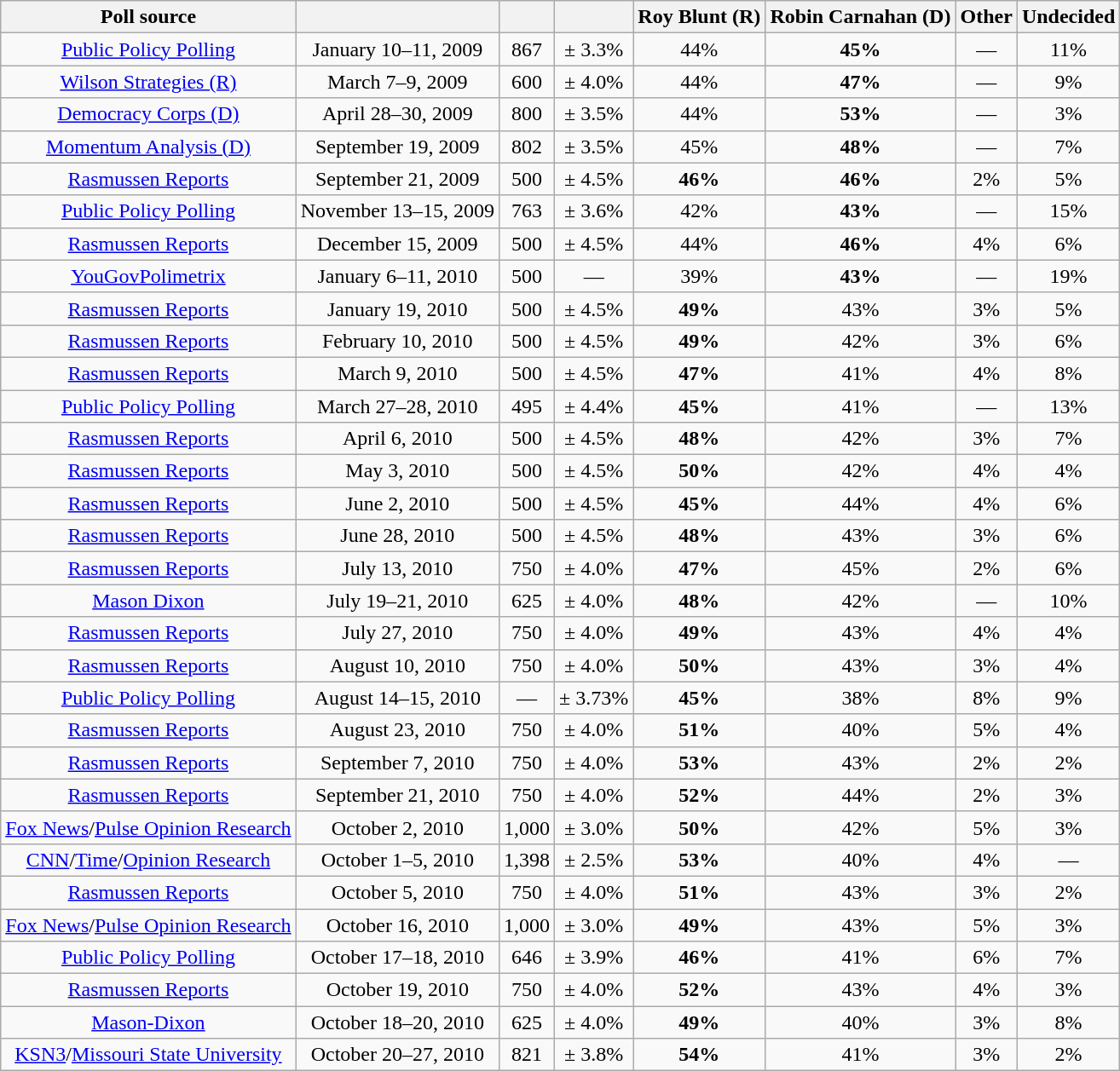<table class="wikitable" style="text-align:center">
<tr valign=bottom>
<th>Poll source</th>
<th></th>
<th></th>
<th></th>
<th>Roy Blunt (R)</th>
<th>Robin Carnahan (D)</th>
<th>Other</th>
<th>Undecided</th>
</tr>
<tr>
<td><a href='#'>Public Policy Polling</a></td>
<td>January 10–11, 2009</td>
<td>867</td>
<td>± 3.3%</td>
<td>44%</td>
<td><strong>45%</strong></td>
<td>––</td>
<td>11%</td>
</tr>
<tr>
<td><a href='#'>Wilson Strategies (R)</a></td>
<td>March 7–9, 2009</td>
<td>600</td>
<td>± 4.0%</td>
<td>44%</td>
<td><strong>47%</strong></td>
<td>––</td>
<td>9%</td>
</tr>
<tr>
<td><a href='#'>Democracy Corps (D)</a></td>
<td>April 28–30, 2009</td>
<td>800</td>
<td>± 3.5%</td>
<td>44%</td>
<td><strong>53%</strong></td>
<td>––</td>
<td>3%</td>
</tr>
<tr>
<td><a href='#'>Momentum Analysis (D)</a></td>
<td>September 19, 2009</td>
<td>802</td>
<td>± 3.5%</td>
<td>45%</td>
<td><strong>48%</strong></td>
<td>––</td>
<td>7%</td>
</tr>
<tr>
<td><a href='#'>Rasmussen Reports</a></td>
<td>September 21, 2009</td>
<td>500</td>
<td>± 4.5%</td>
<td><strong>46%</strong></td>
<td><strong>46%</strong></td>
<td>2%</td>
<td>5%</td>
</tr>
<tr>
<td><a href='#'>Public Policy Polling</a></td>
<td>November 13–15, 2009</td>
<td>763</td>
<td>± 3.6%</td>
<td>42%</td>
<td><strong>43%</strong></td>
<td>––</td>
<td>15%</td>
</tr>
<tr>
<td><a href='#'>Rasmussen Reports</a></td>
<td>December 15, 2009</td>
<td>500</td>
<td>± 4.5%</td>
<td>44%</td>
<td><strong>46%</strong></td>
<td>4%</td>
<td>6%</td>
</tr>
<tr>
<td><a href='#'>YouGovPolimetrix</a></td>
<td>January 6–11, 2010</td>
<td>500</td>
<td>––</td>
<td>39%</td>
<td><strong>43%</strong></td>
<td>––</td>
<td>19%</td>
</tr>
<tr>
<td><a href='#'>Rasmussen Reports</a></td>
<td>January 19, 2010</td>
<td>500</td>
<td>± 4.5%</td>
<td><strong>49%</strong></td>
<td>43%</td>
<td>3%</td>
<td>5%</td>
</tr>
<tr>
<td><a href='#'>Rasmussen Reports</a></td>
<td>February 10, 2010</td>
<td>500</td>
<td>± 4.5%</td>
<td><strong>49%</strong></td>
<td>42%</td>
<td>3%</td>
<td>6%</td>
</tr>
<tr>
<td><a href='#'>Rasmussen Reports</a></td>
<td>March 9, 2010</td>
<td>500</td>
<td>± 4.5%</td>
<td><strong>47%</strong></td>
<td>41%</td>
<td>4%</td>
<td>8%</td>
</tr>
<tr>
<td><a href='#'>Public Policy Polling</a></td>
<td>March 27–28, 2010</td>
<td>495</td>
<td>± 4.4%</td>
<td><strong>45%</strong></td>
<td>41%</td>
<td>––</td>
<td>13%</td>
</tr>
<tr>
<td><a href='#'>Rasmussen Reports</a></td>
<td>April 6, 2010</td>
<td>500</td>
<td>± 4.5%</td>
<td><strong>48%</strong></td>
<td>42%</td>
<td>3%</td>
<td>7%</td>
</tr>
<tr>
<td><a href='#'>Rasmussen Reports</a></td>
<td>May 3, 2010</td>
<td>500</td>
<td>± 4.5%</td>
<td><strong>50%</strong></td>
<td>42%</td>
<td>4%</td>
<td>4%</td>
</tr>
<tr>
<td><a href='#'>Rasmussen Reports</a></td>
<td>June 2, 2010</td>
<td>500</td>
<td>± 4.5%</td>
<td><strong>45%</strong></td>
<td>44%</td>
<td>4%</td>
<td>6%</td>
</tr>
<tr>
<td><a href='#'>Rasmussen Reports</a></td>
<td>June 28, 2010</td>
<td>500</td>
<td>± 4.5%</td>
<td><strong>48%</strong></td>
<td>43%</td>
<td>3%</td>
<td>6%</td>
</tr>
<tr>
<td><a href='#'>Rasmussen Reports</a></td>
<td>July 13, 2010</td>
<td>750</td>
<td>± 4.0%</td>
<td><strong>47%</strong></td>
<td>45%</td>
<td>2%</td>
<td>6%</td>
</tr>
<tr>
<td><a href='#'>Mason Dixon</a></td>
<td>July 19–21, 2010</td>
<td>625</td>
<td>± 4.0%</td>
<td><strong>48%</strong></td>
<td>42%</td>
<td>––</td>
<td>10%</td>
</tr>
<tr>
<td><a href='#'>Rasmussen Reports</a></td>
<td>July 27, 2010</td>
<td>750</td>
<td>± 4.0%</td>
<td><strong>49%</strong></td>
<td>43%</td>
<td>4%</td>
<td>4%</td>
</tr>
<tr>
<td><a href='#'>Rasmussen Reports</a></td>
<td>August 10, 2010</td>
<td>750</td>
<td>± 4.0%</td>
<td><strong>50%</strong></td>
<td>43%</td>
<td>3%</td>
<td>4%</td>
</tr>
<tr>
<td><a href='#'>Public Policy Polling</a></td>
<td>August 14–15, 2010</td>
<td>––</td>
<td>± 3.73%</td>
<td><strong>45%</strong></td>
<td>38%</td>
<td>8%</td>
<td>9%</td>
</tr>
<tr>
<td><a href='#'>Rasmussen Reports</a></td>
<td>August 23, 2010</td>
<td>750</td>
<td>± 4.0%</td>
<td><strong>51%</strong></td>
<td>40%</td>
<td>5%</td>
<td>4%</td>
</tr>
<tr>
<td><a href='#'>Rasmussen Reports</a></td>
<td>September 7, 2010</td>
<td>750</td>
<td>± 4.0%</td>
<td><strong>53%</strong></td>
<td>43%</td>
<td>2%</td>
<td>2%</td>
</tr>
<tr>
<td><a href='#'>Rasmussen Reports</a></td>
<td>September 21, 2010</td>
<td>750</td>
<td>± 4.0%</td>
<td><strong>52%</strong></td>
<td>44%</td>
<td>2%</td>
<td>3%</td>
</tr>
<tr>
<td><a href='#'>Fox News</a>/<a href='#'>Pulse Opinion Research</a></td>
<td>October 2, 2010</td>
<td>1,000</td>
<td>± 3.0%</td>
<td><strong>50%</strong></td>
<td>42%</td>
<td>5%</td>
<td>3%</td>
</tr>
<tr>
<td><a href='#'>CNN</a>/<a href='#'>Time</a>/<a href='#'>Opinion Research</a></td>
<td>October 1–5, 2010</td>
<td>1,398</td>
<td>± 2.5%</td>
<td><strong>53%</strong></td>
<td>40%</td>
<td>4%</td>
<td>––</td>
</tr>
<tr>
<td><a href='#'>Rasmussen Reports</a></td>
<td>October 5, 2010</td>
<td>750</td>
<td>± 4.0%</td>
<td><strong>51%</strong></td>
<td>43%</td>
<td>3%</td>
<td>2%</td>
</tr>
<tr>
<td><a href='#'>Fox News</a>/<a href='#'>Pulse Opinion Research</a></td>
<td>October 16, 2010</td>
<td>1,000</td>
<td>± 3.0%</td>
<td><strong>49%</strong></td>
<td>43%</td>
<td>5%</td>
<td>3%</td>
</tr>
<tr>
<td><a href='#'>Public Policy Polling</a></td>
<td>October 17–18, 2010</td>
<td>646</td>
<td>± 3.9%</td>
<td><strong>46%</strong></td>
<td>41%</td>
<td>6%</td>
<td>7%</td>
</tr>
<tr>
<td><a href='#'>Rasmussen Reports</a></td>
<td>October 19, 2010</td>
<td>750</td>
<td>± 4.0%</td>
<td><strong>52%</strong></td>
<td>43%</td>
<td>4%</td>
<td>3%</td>
</tr>
<tr>
<td><a href='#'>Mason-Dixon</a></td>
<td>October 18–20, 2010</td>
<td>625</td>
<td>± 4.0%</td>
<td><strong>49%</strong></td>
<td>40%</td>
<td>3%</td>
<td>8%</td>
</tr>
<tr>
<td><a href='#'>KSN3</a>/<a href='#'>Missouri State University</a></td>
<td>October 20–27, 2010</td>
<td>821</td>
<td>± 3.8%</td>
<td><strong>54%</strong></td>
<td>41%</td>
<td>3%</td>
<td>2%</td>
</tr>
</table>
